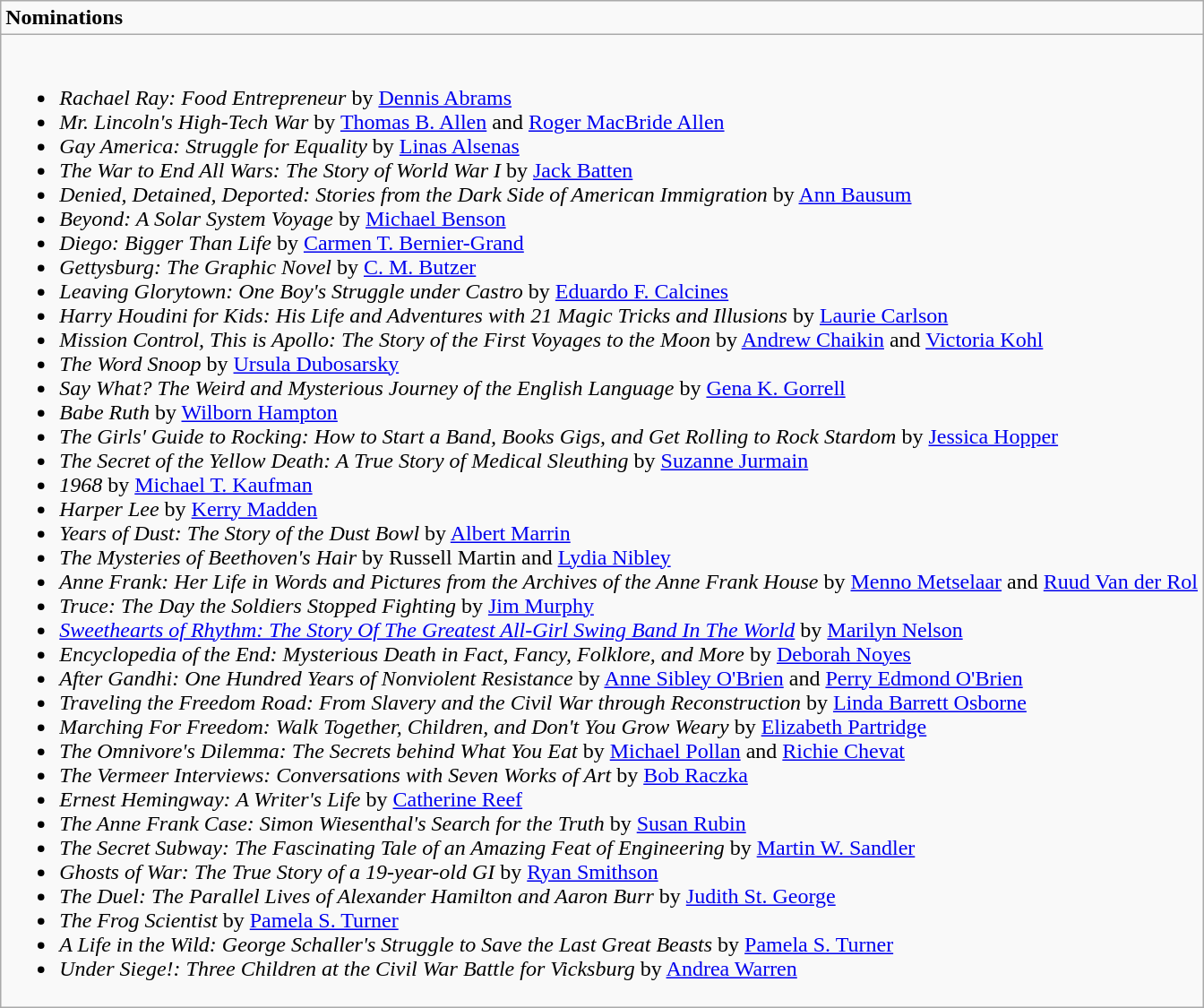<table role="Nominations" class="wikitable mw-collapsible mw-collapsed">
<tr>
<td><strong>Nominations</strong></td>
</tr>
<tr>
<td><br><ul><li><em>Rachael Ray:  Food Entrepreneur</em> by <a href='#'>Dennis Abrams</a></li><li><em>Mr. Lincoln's High-Tech War</em> by <a href='#'>Thomas B. Allen</a> and <a href='#'>Roger MacBride Allen</a></li><li><em>Gay America:  Struggle for Equality</em> by <a href='#'>Linas Alsenas</a></li><li><em>The War to End All Wars:  The Story of World War I</em> by <a href='#'>Jack Batten</a></li><li><em>Denied, Detained, Deported:  Stories from the Dark Side of American Immigration</em> by <a href='#'>Ann Bausum</a></li><li><em>Beyond:  A Solar System Voyage</em> by <a href='#'>Michael Benson</a></li><li><em>Diego:  Bigger Than Life</em> by <a href='#'>Carmen T. Bernier-Grand</a></li><li><em>Gettysburg:  The Graphic Novel</em> by <a href='#'>C. M. Butzer</a></li><li><em>Leaving Glorytown:  One Boy's Struggle under Castro</em> by <a href='#'>Eduardo F. Calcines</a></li><li><em>Harry Houdini for Kids:  His Life and Adventures with 21 Magic Tricks and Illusions</em> by <a href='#'>Laurie Carlson</a></li><li><em>Mission Control, This is Apollo:  The Story of the First Voyages to the Moon</em> by <a href='#'>Andrew Chaikin</a> and <a href='#'>Victoria Kohl</a></li><li><em>The Word Snoop</em> by <a href='#'>Ursula Dubosarsky</a></li><li><em>Say What? The Weird and Mysterious Journey of the English Language</em> by <a href='#'>Gena K. Gorrell</a></li><li><em>Babe Ruth</em> by <a href='#'>Wilborn Hampton</a></li><li><em>The Girls' Guide to Rocking:  How to Start a Band, Books Gigs, and Get Rolling to Rock Stardom</em> by <a href='#'>Jessica Hopper</a></li><li><em>The Secret of the Yellow Death:  A True Story of Medical Sleuthing</em> by <a href='#'>Suzanne Jurmain</a></li><li><em>1968</em> by <a href='#'>Michael T. Kaufman</a></li><li><em>Harper Lee</em> by <a href='#'>Kerry Madden</a></li><li><em>Years of Dust: The Story of the Dust Bowl</em> by <a href='#'>Albert Marrin</a></li><li><em>The Mysteries of Beethoven's Hair</em> by Russell Martin and <a href='#'>Lydia Nibley</a></li><li><em>Anne Frank: Her Life in Words and Pictures from the Archives of the Anne Frank House</em> by <a href='#'>Menno Metselaar</a> and <a href='#'>Ruud Van der Rol</a></li><li><em>Truce:  The Day the Soldiers Stopped Fighting</em> by <a href='#'>Jim Murphy</a></li><li><em><a href='#'>Sweethearts of Rhythm: The Story Of The Greatest All-Girl Swing Band In The World</a></em> by <a href='#'>Marilyn Nelson</a></li><li><em>Encyclopedia of the End:  Mysterious Death in Fact, Fancy, Folklore, and More</em> by <a href='#'>Deborah Noyes</a></li><li><em>After Gandhi:  One Hundred Years of Nonviolent Resistance</em> by <a href='#'>Anne Sibley O'Brien</a> and <a href='#'>Perry Edmond O'Brien</a></li><li><em>Traveling the Freedom Road:  From Slavery and the Civil War through Reconstruction</em> by <a href='#'>Linda Barrett Osborne</a></li><li><em>Marching For Freedom:  Walk Together, Children, and Don't You Grow Weary</em> by <a href='#'>Elizabeth Partridge</a></li><li><em>The Omnivore's Dilemma:  The Secrets behind What You Eat</em> by <a href='#'>Michael Pollan</a> and <a href='#'>Richie Chevat</a></li><li><em>The Vermeer Interviews:  Conversations with Seven Works of Art</em> by <a href='#'>Bob Raczka</a></li><li><em>Ernest Hemingway:  A Writer's Life</em> by <a href='#'>Catherine Reef</a></li><li><em>The Anne Frank Case:  Simon Wiesenthal's Search for the Truth</em> by <a href='#'>Susan Rubin</a></li><li><em>The Secret Subway:  The Fascinating Tale of an Amazing Feat of Engineering</em> by <a href='#'>Martin W. Sandler</a></li><li><em>Ghosts of War:  The True Story of a 19-year-old GI</em> by <a href='#'>Ryan Smithson</a></li><li><em>The Duel:  The Parallel Lives of Alexander Hamilton and Aaron Burr</em> by <a href='#'>Judith St. George</a></li><li><em>The Frog Scientist</em> by <a href='#'>Pamela S. Turner</a></li><li><em>A Life in the Wild:  George Schaller's Struggle to Save the Last Great Beasts</em> by <a href='#'>Pamela S. Turner</a></li><li><em>Under Siege!: Three Children at the Civil War Battle for Vicksburg</em> by <a href='#'>Andrea Warren</a></li></ul></td>
</tr>
</table>
